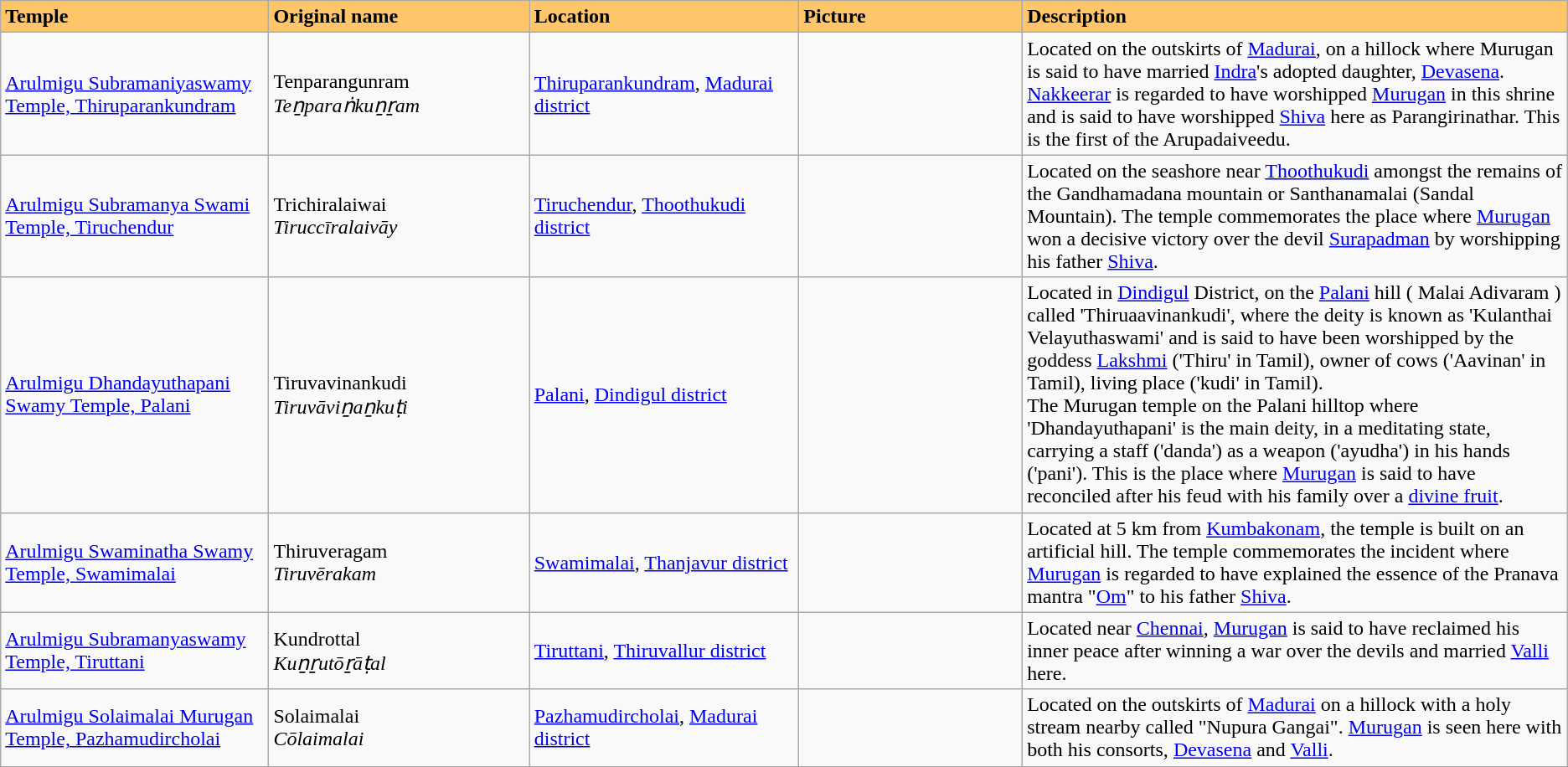<table class="wikitable sortable">
<tr style="background:#FFC569">
<td style="width:200pt;"><strong>Temple</strong></td>
<td style="width:200pt;"><strong>Original name</strong></td>
<td style="width:200pt;"><strong>Location</strong></td>
<td style="width:200pt;"><strong>Picture</strong></td>
<td style="width:500pt;"><strong>Description</strong></td>
</tr>
<tr>
<td><a href='#'>Arulmigu Subramaniyaswamy Temple, Thiruparankundram</a></td>
<td>Tenparangunram<br>
<em>Teṉparaṅkuṉṟam</em></td>
<td><a href='#'>Thiruparankundram</a>, <a href='#'>Madurai district</a></td>
<td></td>
<td>Located on the outskirts of <a href='#'>Madurai</a>, on a hillock where Murugan is said to have married <a href='#'>Indra</a>'s adopted daughter, <a href='#'>Devasena</a>. <a href='#'>Nakkeerar</a> is regarded to have worshipped <a href='#'>Murugan</a> in this shrine and is said to have worshipped <a href='#'>Shiva</a> here as Parangirinathar. This is the first of the Arupadaiveedu.</td>
</tr>
<tr>
<td><a href='#'>Arulmigu Subramanya Swami Temple, Tiruchendur</a></td>
<td>Trichiralaiwai<br>
<em>Tiruccīralaivāy</em></td>
<td><a href='#'>Tiruchendur</a>, <a href='#'>Thoothukudi district</a></td>
<td></td>
<td>Located on the seashore near <a href='#'>Thoothukudi</a> amongst the remains of the Gandhamadana mountain or Santhanamalai (Sandal Mountain). The temple commemorates the place where <a href='#'>Murugan</a> won a decisive victory over the devil <a href='#'>Surapadman</a> by worshipping his father <a href='#'>Shiva</a>.</td>
</tr>
<tr>
<td><a href='#'>Arulmigu Dhandayuthapani Swamy Temple, Palani</a></td>
<td>Tiruvavinankudi<br>
<em>Tiruvāviṉaṉkuṭi</em></td>
<td><a href='#'>Palani</a>, <a href='#'>Dindigul district</a></td>
<td></td>
<td>Located in <a href='#'>Dindigul</a> District, on the <a href='#'>Palani</a> hill ( Malai Adivaram ) called 'Thiruaavinankudi', where the deity is known as 'Kulanthai Velayuthaswami' and is said to have been worshipped by the goddess <a href='#'>Lakshmi</a> ('Thiru' in Tamil), owner of cows ('Aavinan' in Tamil), living place ('kudi' in Tamil).<br>The Murugan temple on the Palani hilltop where 'Dhandayuthapani' is the main deity, in a meditating state, carrying a staff ('danda') as a weapon ('ayudha') in his hands ('pani'). This is the place where <a href='#'>Murugan</a> is said to have reconciled after his feud with his family over a <a href='#'>divine fruit</a>.</td>
</tr>
<tr>
<td><a href='#'>Arulmigu Swaminatha Swamy Temple, Swamimalai</a></td>
<td>Thiruveragam<br>
<em>Tiruvērakam</em></td>
<td><a href='#'>Swamimalai</a>, <a href='#'>Thanjavur district</a></td>
<td></td>
<td>Located at 5 km from <a href='#'>Kumbakonam</a>, the temple is built on an artificial hill. The temple commemorates the incident where <a href='#'>Murugan</a> is regarded to have explained the essence of the Pranava mantra "<a href='#'>Om</a>" to his father <a href='#'>Shiva</a>.</td>
</tr>
<tr>
<td><a href='#'>Arulmigu Subramanyaswamy Temple, Tiruttani</a></td>
<td>Kundrottal<br>
<em>Kuṉṟutōṟāṭal</em></td>
<td><a href='#'>Tiruttani</a>, <a href='#'>Thiruvallur district</a></td>
<td></td>
<td>Located near <a href='#'>Chennai</a>, <a href='#'>Murugan</a> is said to have reclaimed his inner peace after winning a war over the devils and married <a href='#'>Valli</a> here.</td>
</tr>
<tr>
<td><a href='#'>Arulmigu Solaimalai Murugan Temple, Pazhamudircholai</a></td>
<td>Solaimalai<br>
<em>Cōlaimalai</em></td>
<td><a href='#'>Pazhamudircholai</a>, <a href='#'>Madurai district</a></td>
<td></td>
<td>Located on the outskirts of <a href='#'>Madurai</a> on a hillock with a holy stream nearby called "Nupura Gangai". <a href='#'>Murugan</a> is seen here with both his consorts, <a href='#'>Devasena</a> and <a href='#'>Valli</a>.</td>
</tr>
</table>
